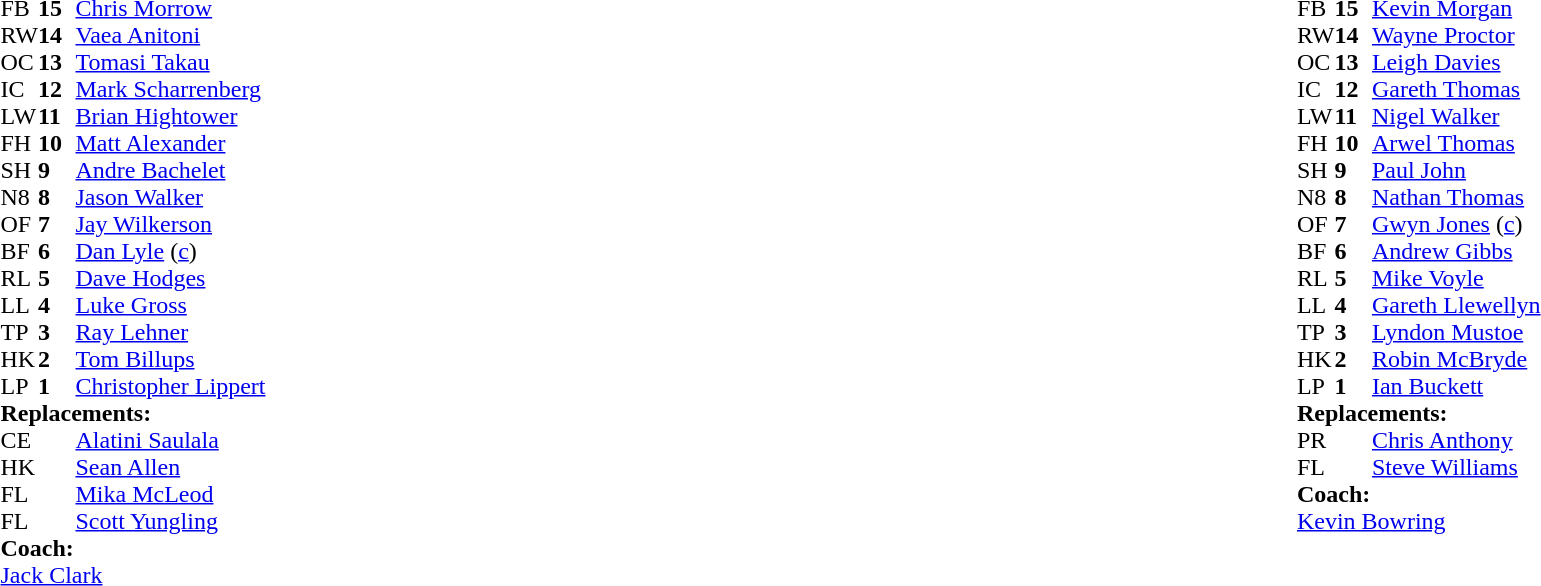<table style="width:100%">
<tr>
<td style="vertical-align:top;width:50%"><br><table cellspacing="0" cellpadding="0">
<tr>
<th width="25"></th>
<th width="25"></th>
</tr>
<tr>
<td>FB</td>
<td><strong>15</strong></td>
<td><a href='#'>Chris Morrow</a></td>
</tr>
<tr>
<td>RW</td>
<td><strong>14</strong></td>
<td><a href='#'>Vaea Anitoni</a></td>
</tr>
<tr>
<td>OC</td>
<td><strong>13</strong></td>
<td><a href='#'>Tomasi Takau</a></td>
<td></td>
<td></td>
</tr>
<tr>
<td>IC</td>
<td><strong>12</strong></td>
<td><a href='#'>Mark Scharrenberg</a></td>
</tr>
<tr>
<td>LW</td>
<td><strong>11</strong></td>
<td><a href='#'>Brian Hightower</a></td>
</tr>
<tr>
<td>FH</td>
<td><strong>10</strong></td>
<td><a href='#'>Matt Alexander</a></td>
</tr>
<tr>
<td>SH</td>
<td><strong>9</strong></td>
<td><a href='#'>Andre Bachelet</a></td>
</tr>
<tr>
<td>N8</td>
<td><strong>8</strong></td>
<td><a href='#'>Jason Walker</a></td>
<td></td>
<td></td>
</tr>
<tr>
<td>OF</td>
<td><strong>7</strong></td>
<td><a href='#'>Jay Wilkerson</a></td>
<td></td>
<td></td>
</tr>
<tr>
<td>BF</td>
<td><strong>6</strong></td>
<td><a href='#'>Dan Lyle</a> (<a href='#'>c</a>)</td>
</tr>
<tr>
<td>RL</td>
<td><strong>5</strong></td>
<td><a href='#'>Dave Hodges</a></td>
</tr>
<tr>
<td>LL</td>
<td><strong>4</strong></td>
<td><a href='#'>Luke Gross</a></td>
</tr>
<tr>
<td>TP</td>
<td><strong>3</strong></td>
<td><a href='#'>Ray Lehner</a></td>
</tr>
<tr>
<td>HK</td>
<td><strong>2</strong></td>
<td><a href='#'>Tom Billups</a></td>
<td></td>
<td></td>
</tr>
<tr>
<td>LP</td>
<td><strong>1</strong></td>
<td><a href='#'>Christopher Lippert</a></td>
</tr>
<tr>
<td colspan="3"><strong>Replacements:</strong></td>
</tr>
<tr>
<td>CE</td>
<td><strong> </strong></td>
<td><a href='#'>Alatini Saulala</a></td>
<td></td>
<td></td>
</tr>
<tr>
<td>HK</td>
<td><strong> </strong></td>
<td><a href='#'>Sean Allen</a></td>
<td></td>
<td></td>
</tr>
<tr>
<td>FL</td>
<td><strong> </strong></td>
<td><a href='#'>Mika McLeod</a></td>
<td></td>
<td></td>
</tr>
<tr>
<td>FL</td>
<td><strong> </strong></td>
<td><a href='#'>Scott Yungling</a></td>
<td></td>
<td></td>
</tr>
<tr>
<td colspan="3"><strong>Coach:</strong></td>
</tr>
<tr>
<td colspan="3"> <a href='#'>Jack Clark</a></td>
</tr>
</table>
</td>
<td style="vertical-align:top"></td>
<td style="vertical-align:top;width:50%"><br><table cellspacing="0" cellpadding="0" style="margin:auto">
<tr>
<th width="25"></th>
<th width="25"></th>
</tr>
<tr>
<td>FB</td>
<td><strong>15</strong></td>
<td><a href='#'>Kevin Morgan</a></td>
</tr>
<tr>
<td>RW</td>
<td><strong>14</strong></td>
<td><a href='#'>Wayne Proctor</a></td>
</tr>
<tr>
<td>OC</td>
<td><strong>13</strong></td>
<td><a href='#'>Leigh Davies</a></td>
</tr>
<tr>
<td>IC</td>
<td><strong>12</strong></td>
<td><a href='#'>Gareth Thomas</a></td>
</tr>
<tr>
<td>LW</td>
<td><strong>11</strong></td>
<td><a href='#'>Nigel Walker</a></td>
</tr>
<tr>
<td>FH</td>
<td><strong>10</strong></td>
<td><a href='#'>Arwel Thomas</a></td>
</tr>
<tr>
<td>SH</td>
<td><strong>9</strong></td>
<td><a href='#'>Paul John</a></td>
</tr>
<tr>
<td>N8</td>
<td><strong>8</strong></td>
<td><a href='#'>Nathan Thomas</a></td>
</tr>
<tr>
<td>OF</td>
<td><strong>7</strong></td>
<td><a href='#'>Gwyn Jones</a> (<a href='#'>c</a>)</td>
</tr>
<tr>
<td>BF</td>
<td><strong>6</strong></td>
<td><a href='#'>Andrew Gibbs</a></td>
</tr>
<tr>
<td>RL</td>
<td><strong>5</strong></td>
<td><a href='#'>Mike Voyle</a></td>
</tr>
<tr>
<td>LL</td>
<td><strong>4</strong></td>
<td><a href='#'>Gareth Llewellyn</a></td>
</tr>
<tr>
<td>TP</td>
<td><strong>3</strong></td>
<td><a href='#'>Lyndon Mustoe</a></td>
</tr>
<tr>
<td>HK</td>
<td><strong>2</strong></td>
<td><a href='#'>Robin McBryde</a></td>
</tr>
<tr>
<td>LP</td>
<td><strong>1</strong></td>
<td><a href='#'>Ian Buckett</a></td>
</tr>
<tr>
<td colspan="3"><strong>Replacements:</strong></td>
</tr>
<tr>
<td>PR</td>
<td><strong> </strong></td>
<td><a href='#'>Chris Anthony</a></td>
<td></td>
<td></td>
</tr>
<tr>
<td>FL</td>
<td><strong> </strong></td>
<td><a href='#'>Steve Williams</a></td>
</tr>
<tr>
<td colspan="3"><strong>Coach:</strong></td>
</tr>
<tr>
<td colspan="3"><a href='#'>Kevin Bowring</a></td>
</tr>
</table>
</td>
</tr>
</table>
